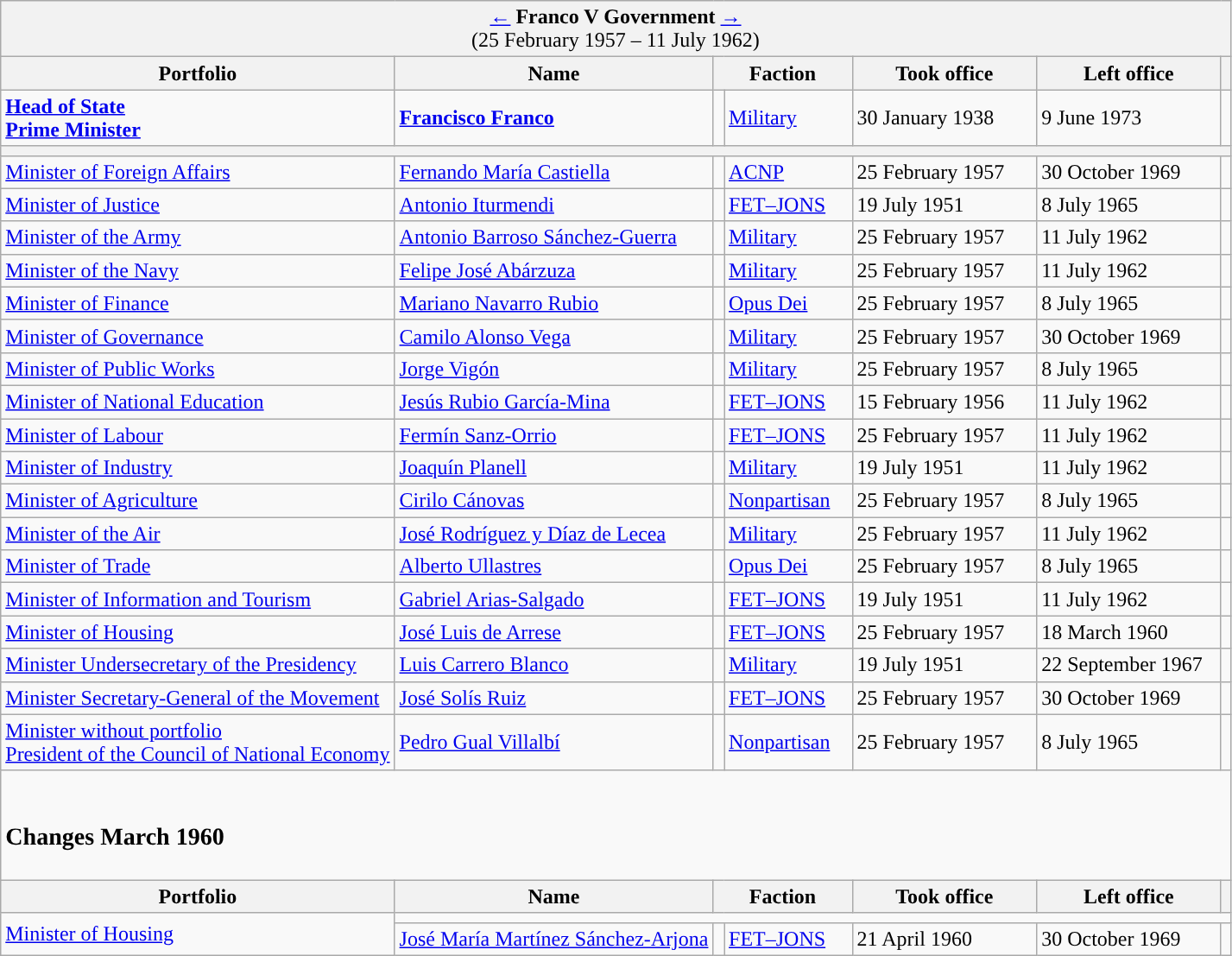<table class="wikitable">
<tr>
<td colspan="7" bgcolor="#F2F2F2" align="center"><a href='#'>←</a> <strong>Franco V Government</strong> <a href='#'>→</a><br>(25 February 1957 – 11 July 1962)</td>
</tr>
<tr>
<th>Portfolio</th>
<th>Name</th>
<th width="100px" colspan="2">Faction</th>
<th width="135px">Took office</th>
<th width="135px">Left office</th>
<th></th>
</tr>
<tr>
<td><strong><a href='#'>Head of State</a><br><a href='#'>Prime Minister</a></strong></td>
<td><strong><a href='#'>Francisco Franco</a></strong></td>
<td width="1" style="background-color:"></td>
<td><a href='#'>Military</a></td>
<td>30 January 1938</td>
<td>9 June 1973</td>
<td align="center"><br></td>
</tr>
<tr>
<th colspan="7"></th>
</tr>
<tr>
<td><a href='#'>Minister of Foreign Affairs</a></td>
<td><a href='#'>Fernando María Castiella</a></td>
<td style="background-color:"></td>
<td><a href='#'>ACNP</a></td>
<td>25 February 1957</td>
<td>30 October 1969</td>
<td align="center"></td>
</tr>
<tr>
<td><a href='#'>Minister of Justice</a></td>
<td><a href='#'>Antonio Iturmendi</a></td>
<td style="background-color:"></td>
<td><a href='#'>FET–JONS</a></td>
<td>19 July 1951</td>
<td>8 July 1965</td>
<td align="center"></td>
</tr>
<tr>
<td><a href='#'>Minister of the Army</a></td>
<td><a href='#'>Antonio Barroso Sánchez-Guerra</a></td>
<td style="background-color:"></td>
<td><a href='#'>Military</a></td>
<td>25 February 1957</td>
<td>11 July 1962</td>
<td align="center"></td>
</tr>
<tr>
<td><a href='#'>Minister of the Navy</a></td>
<td><a href='#'>Felipe José Abárzuza</a></td>
<td style="background-color:"></td>
<td><a href='#'>Military</a></td>
<td>25 February 1957</td>
<td>11 July 1962</td>
<td align="center"></td>
</tr>
<tr>
<td><a href='#'>Minister of Finance</a></td>
<td><a href='#'>Mariano Navarro Rubio</a></td>
<td style="background-color:"></td>
<td><a href='#'>Opus Dei</a></td>
<td>25 February 1957</td>
<td>8 July 1965</td>
<td align="center"></td>
</tr>
<tr>
<td><a href='#'>Minister of Governance</a></td>
<td><a href='#'>Camilo Alonso Vega</a></td>
<td style="background-color:"></td>
<td><a href='#'>Military</a></td>
<td>25 February 1957</td>
<td>30 October 1969</td>
<td align="center"></td>
</tr>
<tr>
<td><a href='#'>Minister of Public Works</a></td>
<td><a href='#'>Jorge Vigón</a></td>
<td style="background-color:"></td>
<td><a href='#'>Military</a></td>
<td>25 February 1957</td>
<td>8 July 1965</td>
<td align="center"></td>
</tr>
<tr>
<td><a href='#'>Minister of National Education</a></td>
<td><a href='#'>Jesús Rubio García-Mina</a></td>
<td style="background-color:"></td>
<td><a href='#'>FET–JONS</a></td>
<td>15 February 1956</td>
<td>11 July 1962</td>
<td align="center"></td>
</tr>
<tr>
<td><a href='#'>Minister of Labour</a></td>
<td><a href='#'>Fermín Sanz-Orrio</a></td>
<td style="background-color:"></td>
<td><a href='#'>FET–JONS</a></td>
<td>25 February 1957</td>
<td>11 July 1962</td>
<td align="center"></td>
</tr>
<tr>
<td><a href='#'>Minister of Industry</a></td>
<td><a href='#'>Joaquín Planell</a></td>
<td style="background-color:"></td>
<td><a href='#'>Military</a></td>
<td>19 July 1951</td>
<td>11 July 1962</td>
<td align="center"></td>
</tr>
<tr>
<td><a href='#'>Minister of Agriculture</a></td>
<td><a href='#'>Cirilo Cánovas</a></td>
<td style="background-color:"></td>
<td><a href='#'>Nonpartisan</a></td>
<td>25 February 1957</td>
<td>8 July 1965</td>
<td align="center"></td>
</tr>
<tr>
<td><a href='#'>Minister of the Air</a></td>
<td><a href='#'>José Rodríguez y Díaz de Lecea</a></td>
<td style="background-color:"></td>
<td><a href='#'>Military</a></td>
<td>25 February 1957</td>
<td>11 July 1962</td>
<td align="center"></td>
</tr>
<tr>
<td><a href='#'>Minister of Trade</a></td>
<td><a href='#'>Alberto Ullastres</a></td>
<td style="background-color:"></td>
<td><a href='#'>Opus Dei</a></td>
<td>25 February 1957</td>
<td>8 July 1965</td>
<td align="center"></td>
</tr>
<tr>
<td><a href='#'>Minister of Information and Tourism</a></td>
<td><a href='#'>Gabriel Arias-Salgado</a></td>
<td style="background-color:"></td>
<td><a href='#'>FET–JONS</a></td>
<td>19 July 1951</td>
<td>11 July 1962</td>
<td align="center"></td>
</tr>
<tr>
<td><a href='#'>Minister of Housing</a></td>
<td><a href='#'>José Luis de Arrese</a></td>
<td style="background-color:"></td>
<td><a href='#'>FET–JONS</a></td>
<td>25 February 1957</td>
<td>18 March 1960</td>
<td align="center"></td>
</tr>
<tr>
<td><a href='#'>Minister Undersecretary of the Presidency</a></td>
<td><a href='#'>Luis Carrero Blanco</a></td>
<td style="background-color:"></td>
<td><a href='#'>Military</a></td>
<td>19 July 1951</td>
<td>22 September 1967</td>
<td align="center"></td>
</tr>
<tr>
<td><a href='#'>Minister Secretary-General of the Movement</a></td>
<td><a href='#'>José Solís Ruiz</a></td>
<td style="background-color:"></td>
<td><a href='#'>FET–JONS</a></td>
<td>25 February 1957</td>
<td>30 October 1969</td>
<td align="center"></td>
</tr>
<tr>
<td><a href='#'>Minister without portfolio</a><br><a href='#'>President of the Council of National Economy</a></td>
<td><a href='#'>Pedro Gual Villalbí</a></td>
<td style="background-color:"></td>
<td><a href='#'>Nonpartisan</a></td>
<td>25 February 1957</td>
<td>8 July 1965</td>
<td align="center"></td>
</tr>
<tr>
<td colspan="7"><br><h3>Changes March 1960</h3></td>
</tr>
<tr>
<th>Portfolio</th>
<th>Name</th>
<th colspan="2">Faction</th>
<th>Took office</th>
<th>Left office</th>
<th></th>
</tr>
<tr>
<td rowspan="2"><a href='#'>Minister of Housing</a></td>
<td colspan="6"></td>
</tr>
<tr>
<td><a href='#'>José María Martínez Sánchez-Arjona</a></td>
<td style="background-color:"></td>
<td><a href='#'>FET–JONS</a></td>
<td>21 April 1960</td>
<td>30 October 1969</td>
<td align="center"></td>
</tr>
</table>
